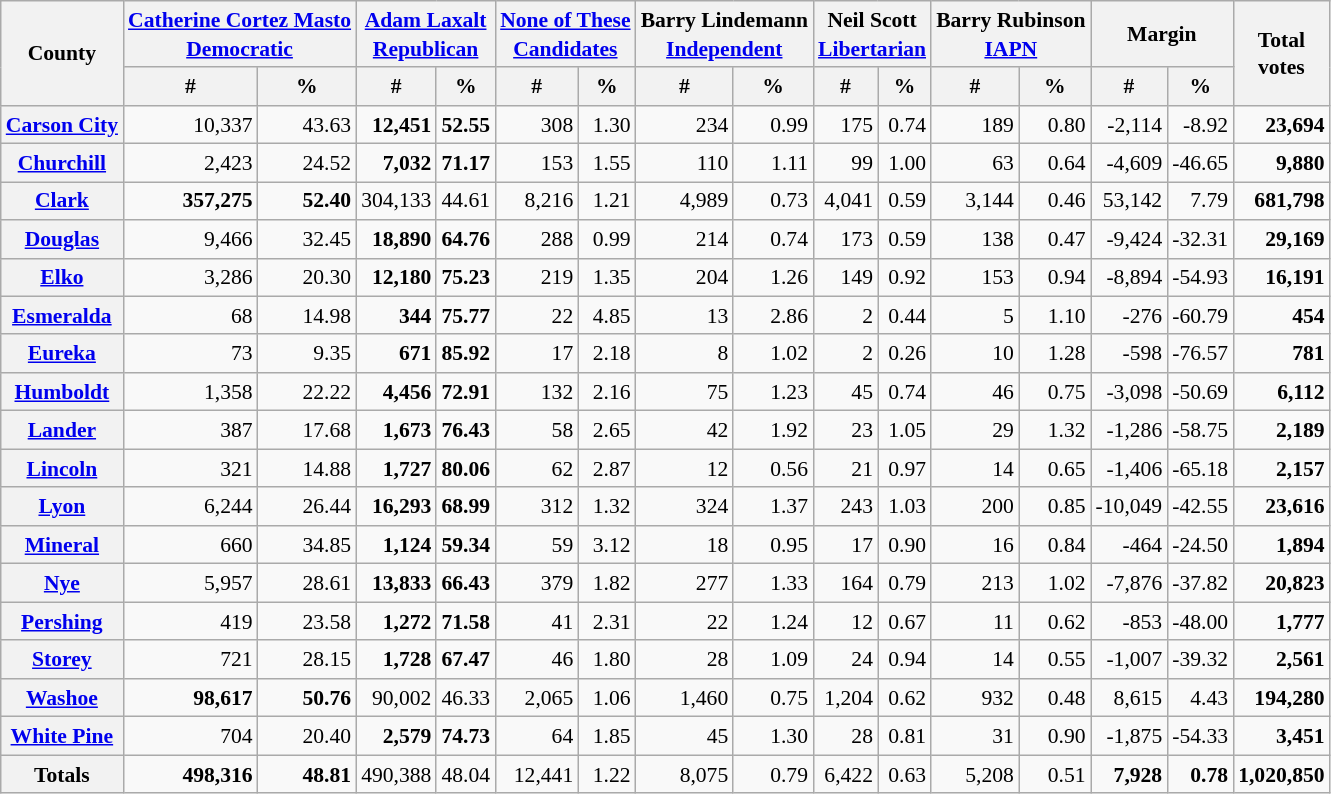<table class="wikitable sortable" style="text-align:right;font-size:90%;line-height:1.3">
<tr>
<th rowspan=2>County</th>
<th colspan=2><a href='#'>Catherine Cortez Masto</a><br><a href='#'>Democratic</a></th>
<th colspan=2><a href='#'>Adam Laxalt</a><br><a href='#'>Republican</a></th>
<th colspan=2><a href='#'>None of These<br>Candidates</a></th>
<th colspan=2>Barry Lindemann<br><a href='#'>Independent</a></th>
<th colspan=2>Neil Scott<br><a href='#'>Libertarian</a></th>
<th colspan=2>Barry Rubinson<br><a href='#'>IAPN</a></th>
<th colspan=2>Margin</th>
<th rowspan=2>Total<br>votes</th>
</tr>
<tr>
<th data-sort-type="number">#</th>
<th data-sort-type="number">%</th>
<th data-sort-type="number">#</th>
<th data-sort-type="number">%</th>
<th data-sort-type="number">#</th>
<th data-sort-type="number">%</th>
<th data-sort-type="number">#</th>
<th data-sort-type="number">%</th>
<th data-sort-type="number">#</th>
<th data-sort-type="number">%</th>
<th data-sort-type="number">#</th>
<th data-sort-type="number">%</th>
<th data-sort-type="number">#</th>
<th data-sort-type="number">%</th>
</tr>
<tr>
<th><a href='#'>Carson City</a></th>
<td>10,337</td>
<td>43.63</td>
<td><strong>12,451</strong></td>
<td><strong>52.55</strong></td>
<td>308</td>
<td>1.30</td>
<td>234</td>
<td>0.99</td>
<td>175</td>
<td>0.74</td>
<td>189</td>
<td>0.80</td>
<td>-2,114</td>
<td>-8.92</td>
<td><strong>23,694</strong></td>
</tr>
<tr>
<th><a href='#'>Churchill</a></th>
<td>2,423</td>
<td>24.52</td>
<td><strong>7,032</strong></td>
<td><strong>71.17</strong></td>
<td>153</td>
<td>1.55</td>
<td>110</td>
<td>1.11</td>
<td>99</td>
<td>1.00</td>
<td>63</td>
<td>0.64</td>
<td>-4,609</td>
<td>-46.65</td>
<td><strong>9,880</strong></td>
</tr>
<tr>
<th><a href='#'>Clark</a></th>
<td><strong>357,275</strong></td>
<td><strong>52.40</strong></td>
<td>304,133</td>
<td>44.61</td>
<td>8,216</td>
<td>1.21</td>
<td>4,989</td>
<td>0.73</td>
<td>4,041</td>
<td>0.59</td>
<td>3,144</td>
<td>0.46</td>
<td>53,142</td>
<td>7.79</td>
<td><strong>681,798</strong></td>
</tr>
<tr>
<th><a href='#'>Douglas</a></th>
<td>9,466</td>
<td>32.45</td>
<td><strong>18,890</strong></td>
<td><strong>64.76</strong></td>
<td>288</td>
<td>0.99</td>
<td>214</td>
<td>0.74</td>
<td>173</td>
<td>0.59</td>
<td>138</td>
<td>0.47</td>
<td>-9,424</td>
<td>-32.31</td>
<td><strong>29,169</strong></td>
</tr>
<tr>
<th><a href='#'>Elko</a></th>
<td>3,286</td>
<td>20.30</td>
<td><strong>12,180</strong></td>
<td><strong>75.23</strong></td>
<td>219</td>
<td>1.35</td>
<td>204</td>
<td>1.26</td>
<td>149</td>
<td>0.92</td>
<td>153</td>
<td>0.94</td>
<td>-8,894</td>
<td>-54.93</td>
<td><strong>16,191</strong></td>
</tr>
<tr>
<th><a href='#'>Esmeralda</a></th>
<td>68</td>
<td>14.98</td>
<td><strong>344</strong></td>
<td><strong>75.77</strong></td>
<td>22</td>
<td>4.85</td>
<td>13</td>
<td>2.86</td>
<td>2</td>
<td>0.44</td>
<td>5</td>
<td>1.10</td>
<td>-276</td>
<td>-60.79</td>
<td><strong>454</strong></td>
</tr>
<tr>
<th><a href='#'>Eureka</a></th>
<td>73</td>
<td>9.35</td>
<td><strong>671</strong></td>
<td><strong>85.92</strong></td>
<td>17</td>
<td>2.18</td>
<td>8</td>
<td>1.02</td>
<td>2</td>
<td>0.26</td>
<td>10</td>
<td>1.28</td>
<td>-598</td>
<td>-76.57</td>
<td><strong>781</strong></td>
</tr>
<tr>
<th><a href='#'>Humboldt</a></th>
<td>1,358</td>
<td>22.22</td>
<td><strong>4,456</strong></td>
<td><strong>72.91</strong></td>
<td>132</td>
<td>2.16</td>
<td>75</td>
<td>1.23</td>
<td>45</td>
<td>0.74</td>
<td>46</td>
<td>0.75</td>
<td>-3,098</td>
<td>-50.69</td>
<td><strong>6,112</strong></td>
</tr>
<tr>
<th><a href='#'>Lander</a></th>
<td>387</td>
<td>17.68</td>
<td><strong>1,673</strong></td>
<td><strong>76.43</strong></td>
<td>58</td>
<td>2.65</td>
<td>42</td>
<td>1.92</td>
<td>23</td>
<td>1.05</td>
<td>29</td>
<td>1.32</td>
<td>-1,286</td>
<td>-58.75</td>
<td><strong>2,189</strong></td>
</tr>
<tr>
<th><a href='#'>Lincoln</a></th>
<td>321</td>
<td>14.88</td>
<td><strong>1,727</strong></td>
<td><strong>80.06</strong></td>
<td>62</td>
<td>2.87</td>
<td>12</td>
<td>0.56</td>
<td>21</td>
<td>0.97</td>
<td>14</td>
<td>0.65</td>
<td>-1,406</td>
<td>-65.18</td>
<td><strong>2,157</strong></td>
</tr>
<tr>
<th><a href='#'>Lyon</a></th>
<td>6,244</td>
<td>26.44</td>
<td><strong>16,293</strong></td>
<td><strong>68.99</strong></td>
<td>312</td>
<td>1.32</td>
<td>324</td>
<td>1.37</td>
<td>243</td>
<td>1.03</td>
<td>200</td>
<td>0.85</td>
<td>-10,049</td>
<td>-42.55</td>
<td><strong>23,616</strong></td>
</tr>
<tr>
<th><a href='#'>Mineral</a></th>
<td>660</td>
<td>34.85</td>
<td><strong>1,124</strong></td>
<td><strong>59.34</strong></td>
<td>59</td>
<td>3.12</td>
<td>18</td>
<td>0.95</td>
<td>17</td>
<td>0.90</td>
<td>16</td>
<td>0.84</td>
<td>-464</td>
<td>-24.50</td>
<td><strong>1,894</strong></td>
</tr>
<tr>
<th><a href='#'>Nye</a></th>
<td>5,957</td>
<td>28.61</td>
<td><strong>13,833</strong></td>
<td><strong>66.43</strong></td>
<td>379</td>
<td>1.82</td>
<td>277</td>
<td>1.33</td>
<td>164</td>
<td>0.79</td>
<td>213</td>
<td>1.02</td>
<td>-7,876</td>
<td>-37.82</td>
<td><strong>20,823</strong></td>
</tr>
<tr>
<th><a href='#'>Pershing</a></th>
<td>419</td>
<td>23.58</td>
<td><strong>1,272</strong></td>
<td><strong>71.58</strong></td>
<td>41</td>
<td>2.31</td>
<td>22</td>
<td>1.24</td>
<td>12</td>
<td>0.67</td>
<td>11</td>
<td>0.62</td>
<td>-853</td>
<td>-48.00</td>
<td><strong>1,777</strong></td>
</tr>
<tr>
<th><a href='#'>Storey</a></th>
<td>721</td>
<td>28.15</td>
<td><strong>1,728</strong></td>
<td><strong>67.47</strong></td>
<td>46</td>
<td>1.80</td>
<td>28</td>
<td>1.09</td>
<td>24</td>
<td>0.94</td>
<td>14</td>
<td>0.55</td>
<td>-1,007</td>
<td>-39.32</td>
<td><strong>2,561</strong></td>
</tr>
<tr>
<th><a href='#'>Washoe</a></th>
<td><strong>98,617</strong></td>
<td><strong>50.76</strong></td>
<td>90,002</td>
<td>46.33</td>
<td>2,065</td>
<td>1.06</td>
<td>1,460</td>
<td>0.75</td>
<td>1,204</td>
<td>0.62</td>
<td>932</td>
<td>0.48</td>
<td>8,615</td>
<td>4.43</td>
<td><strong>194,280</strong></td>
</tr>
<tr>
<th><a href='#'>White Pine</a></th>
<td>704</td>
<td>20.40</td>
<td><strong>2,579</strong></td>
<td><strong>74.73</strong></td>
<td>64</td>
<td>1.85</td>
<td>45</td>
<td>1.30</td>
<td>28</td>
<td>0.81</td>
<td>31</td>
<td>0.90</td>
<td>-1,875</td>
<td>-54.33</td>
<td><strong>3,451</strong></td>
</tr>
<tr class="sortbottom">
<th>Totals</th>
<td><strong>498,316</strong></td>
<td><strong>48.81</strong></td>
<td>490,388</td>
<td>48.04</td>
<td>12,441</td>
<td>1.22</td>
<td>8,075</td>
<td>0.79</td>
<td>6,422</td>
<td>0.63</td>
<td>5,208</td>
<td>0.51</td>
<td><strong>7,928</strong></td>
<td><strong>0.78</strong></td>
<td><strong>1,020,850</strong></td>
</tr>
</table>
